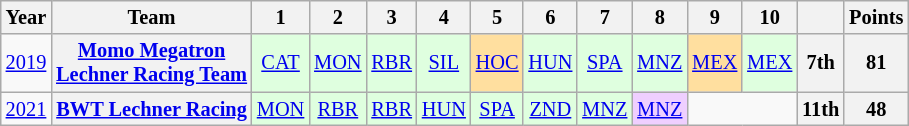<table class="wikitable" style="text-align:center; font-size:85%">
<tr>
<th>Year</th>
<th>Team</th>
<th>1</th>
<th>2</th>
<th>3</th>
<th>4</th>
<th>5</th>
<th>6</th>
<th>7</th>
<th>8</th>
<th>9</th>
<th>10</th>
<th></th>
<th>Points</th>
</tr>
<tr>
<td><a href='#'>2019</a></td>
<th nowrap><a href='#'>Momo Megatron<br>Lechner Racing Team</a></th>
<td style="background:#DFFFDF;"><a href='#'>CAT</a><br></td>
<td style="background:#DFFFDF;"><a href='#'>MON</a><br></td>
<td style="background:#DFFFDF;"><a href='#'>RBR</a><br></td>
<td style="background:#DFFFDF;"><a href='#'>SIL</a><br></td>
<td style="background:#FFDF9F;"><a href='#'>HOC</a><br></td>
<td style="background:#DFFFDF;"><a href='#'>HUN</a><br></td>
<td style="background:#DFFFDF;"><a href='#'>SPA</a><br></td>
<td style="background:#DFFFDF;"><a href='#'>MNZ</a><br></td>
<td style="background:#FFDF9F;"><a href='#'>MEX</a><br></td>
<td style="background:#DFFFDF;"><a href='#'>MEX</a><br></td>
<th>7th</th>
<th>81</th>
</tr>
<tr>
<td><a href='#'>2021</a></td>
<th nowrap><a href='#'>BWT Lechner Racing</a></th>
<td style="background:#DFFFDF;"><a href='#'>MON</a><br></td>
<td style="background:#DFFFDF;"><a href='#'>RBR</a><br></td>
<td style="background:#DFFFDF;"><a href='#'>RBR</a><br></td>
<td style="background:#DFFFDF;"><a href='#'>HUN</a><br></td>
<td style="background:#DFFFDF;"><a href='#'>SPA</a><br></td>
<td style="background:#DFFFDF;"><a href='#'>ZND</a><br></td>
<td style="background:#DFFFDF;"><a href='#'>MNZ</a><br></td>
<td style="background:#EFCFFF;"><a href='#'>MNZ</a><br></td>
<td colspan=2></td>
<th>11th</th>
<th>48</th>
</tr>
</table>
